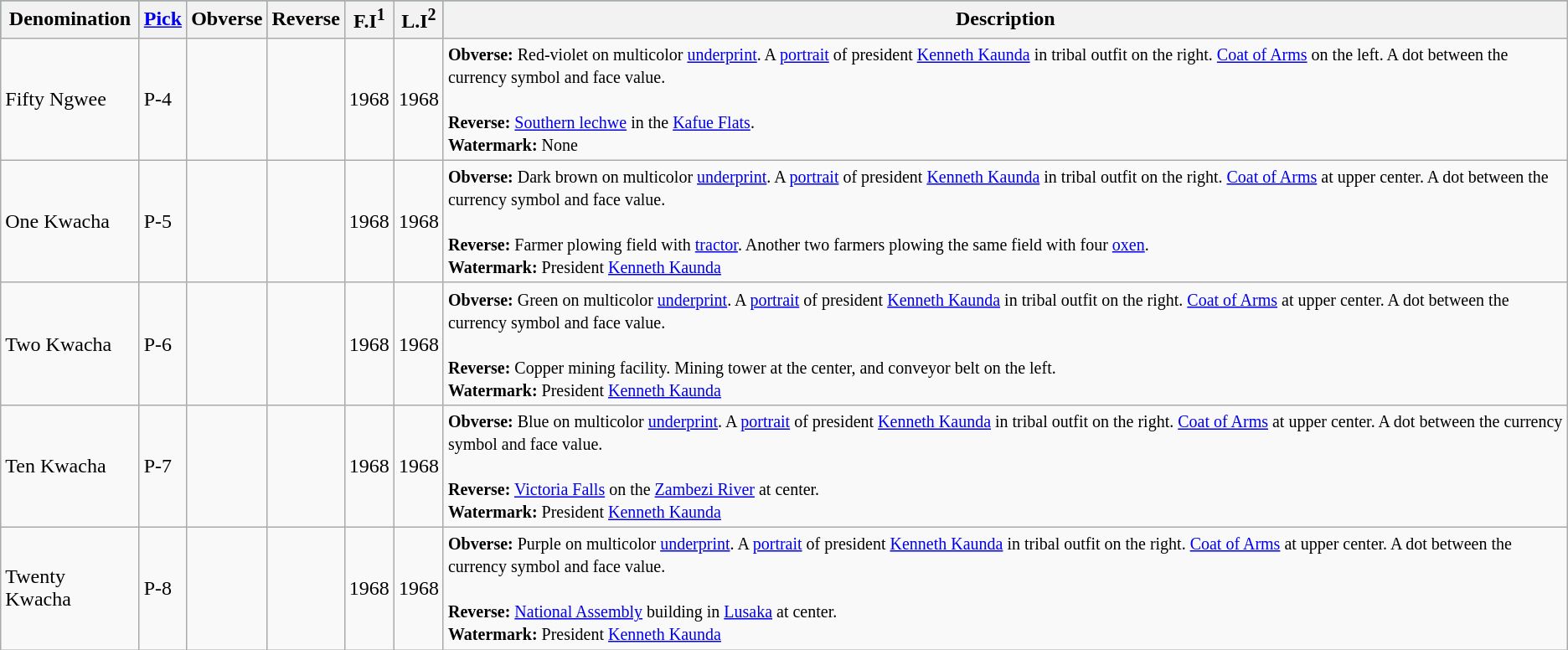<table class="wikitable">
<tr style="background:#2E8B57;">
<th>Denomination</th>
<th><a href='#'>Pick</a></th>
<th>Obverse</th>
<th>Reverse</th>
<th>F.I<sup>1</sup></th>
<th>L.I<sup>2</sup></th>
<th>Description</th>
</tr>
<tr>
<td>Fifty Ngwee</td>
<td>P-4</td>
<td></td>
<td></td>
<td>1968</td>
<td>1968</td>
<td><small><strong>Obverse:</strong> Red-violet on multicolor <a href='#'>underprint</a>. A <a href='#'>portrait</a> of president <a href='#'>Kenneth Kaunda</a> in tribal outfit on the right. <a href='#'>Coat of Arms</a> on the left. A dot between the currency symbol and face value.</small><br><br><small><strong>Reverse:</strong> <a href='#'>Southern lechwe</a> in the <a href='#'>Kafue Flats</a>.</small><br>
<small><strong>Watermark:</strong> None</small></td>
</tr>
<tr>
<td>One Kwacha</td>
<td>P-5</td>
<td></td>
<td></td>
<td>1968</td>
<td>1968</td>
<td><small><strong>Obverse:</strong> Dark brown on multicolor <a href='#'>underprint</a>. A <a href='#'>portrait</a> of president <a href='#'>Kenneth Kaunda</a> in tribal outfit on the right. <a href='#'>Coat of Arms</a> at upper center. A dot between the currency symbol and face value.</small><br><br><small><strong>Reverse:</strong> Farmer plowing field with <a href='#'>tractor</a>. Another two farmers plowing the same field with four <a href='#'>oxen</a>.</small><br>
<small><strong>Watermark:</strong> President <a href='#'>Kenneth Kaunda</a></small></td>
</tr>
<tr>
<td>Two Kwacha</td>
<td>P-6</td>
<td></td>
<td></td>
<td>1968</td>
<td>1968</td>
<td><small><strong>Obverse:</strong> Green on multicolor <a href='#'>underprint</a>. A <a href='#'>portrait</a> of president <a href='#'>Kenneth Kaunda</a> in tribal outfit on the right. <a href='#'>Coat of Arms</a> at upper center. A dot between the currency symbol and face value.</small><br><br><small><strong>Reverse:</strong> Copper mining facility. Mining tower at the center, and conveyor belt on the left.</small><br>
<small><strong>Watermark:</strong> President <a href='#'>Kenneth Kaunda</a></small></td>
</tr>
<tr>
<td>Ten Kwacha</td>
<td>P-7</td>
<td></td>
<td></td>
<td>1968</td>
<td>1968</td>
<td><small><strong>Obverse:</strong> Blue on multicolor <a href='#'>underprint</a>. A <a href='#'>portrait</a> of president <a href='#'>Kenneth Kaunda</a> in tribal outfit on the right. <a href='#'>Coat of Arms</a> at upper center. A dot between the currency symbol and face value.</small><br><br><small><strong>Reverse:</strong> <a href='#'>Victoria Falls</a> on the <a href='#'>Zambezi River</a> at center.</small><br>
<small><strong>Watermark:</strong> President <a href='#'>Kenneth Kaunda</a></small></td>
</tr>
<tr>
<td>Twenty Kwacha</td>
<td>P-8</td>
<td></td>
<td></td>
<td>1968</td>
<td>1968</td>
<td><small><strong>Obverse:</strong> Purple on multicolor <a href='#'>underprint</a>. A <a href='#'>portrait</a> of president <a href='#'>Kenneth Kaunda</a> in tribal outfit on the right. <a href='#'>Coat of Arms</a> at upper center. A dot between the currency symbol and face value.</small><br><br><small><strong>Reverse:</strong> <a href='#'>National Assembly</a> building in <a href='#'>Lusaka</a> at center.</small><br>
<small><strong>Watermark:</strong> President <a href='#'>Kenneth Kaunda</a></small></td>
</tr>
</table>
